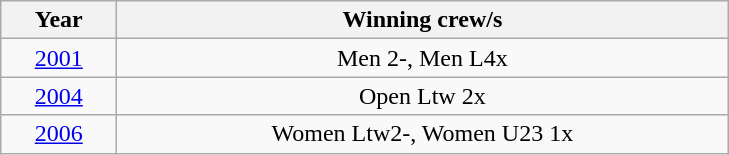<table class="wikitable" style="text-align:center">
<tr>
<th width=70>Year</th>
<th width=400>Winning crew/s</th>
</tr>
<tr>
<td><a href='#'>2001</a></td>
<td>Men 2-, Men L4x </td>
</tr>
<tr>
<td><a href='#'>2004</a></td>
<td>Open Ltw 2x </td>
</tr>
<tr>
<td><a href='#'>2006</a></td>
<td>Women Ltw2-, Women U23 1x </td>
</tr>
</table>
